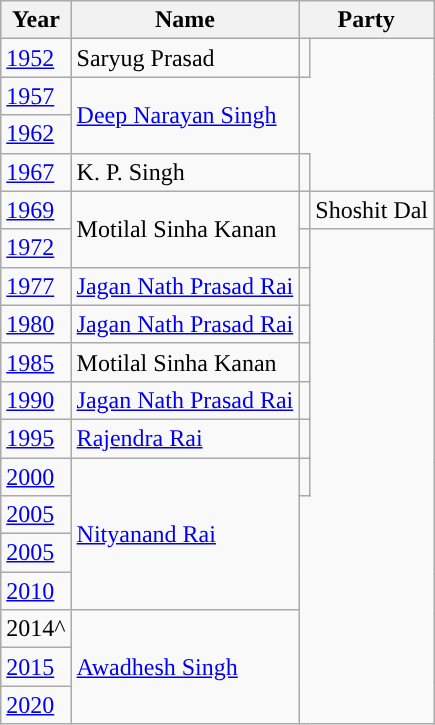<table class="wikitable sortable">
<tr>
<th>Year</th>
<th>Name</th>
<th colspan="2">Party</th>
</tr>
<tr>
<td><a href='#'>1952</a></td>
<td>Saryug Prasad</td>
<td></td>
</tr>
<tr>
<td><a href='#'>1957</a></td>
<td rowspan="2"><a href='#'>Deep Narayan Singh</a></td>
</tr>
<tr>
<td><a href='#'>1962</a></td>
</tr>
<tr>
<td><a href='#'>1967</a></td>
<td>K. P. Singh</td>
<td></td>
</tr>
<tr>
<td><a href='#'>1969</a></td>
<td rowspan="2">Motilal Sinha Kanan</td>
<td style="background-color: "></td>
<td>Shoshit Dal</td>
</tr>
<tr>
<td><a href='#'>1972</a></td>
<td></td>
</tr>
<tr>
<td><a href='#'>1977</a></td>
<td><a href='#'>Jagan Nath Prasad Rai</a></td>
<td></td>
</tr>
<tr>
<td><a href='#'>1980</a></td>
<td><a href='#'>Jagan Nath Prasad Rai</a></td>
<td></td>
</tr>
<tr>
<td><a href='#'>1985</a></td>
<td>Motilal Sinha Kanan</td>
<td></td>
</tr>
<tr>
<td><a href='#'>1990</a></td>
<td><a href='#'>Jagan Nath Prasad Rai</a></td>
<td></td>
</tr>
<tr>
<td><a href='#'>1995</a></td>
<td><a href='#'>Rajendra Rai</a></td>
<td></td>
</tr>
<tr>
<td><a href='#'>2000</a></td>
<td rowspan="4"><a href='#'>Nityanand Rai</a></td>
<td></td>
</tr>
<tr>
<td><a href='#'>2005</a></td>
</tr>
<tr>
<td><a href='#'>2005</a></td>
</tr>
<tr>
<td><a href='#'>2010</a></td>
</tr>
<tr>
<td>2014^</td>
<td rowspan="3"><a href='#'>Awadhesh Singh</a></td>
</tr>
<tr>
<td><a href='#'>2015</a></td>
</tr>
<tr>
<td><a href='#'>2020</a></td>
</tr>
</table>
